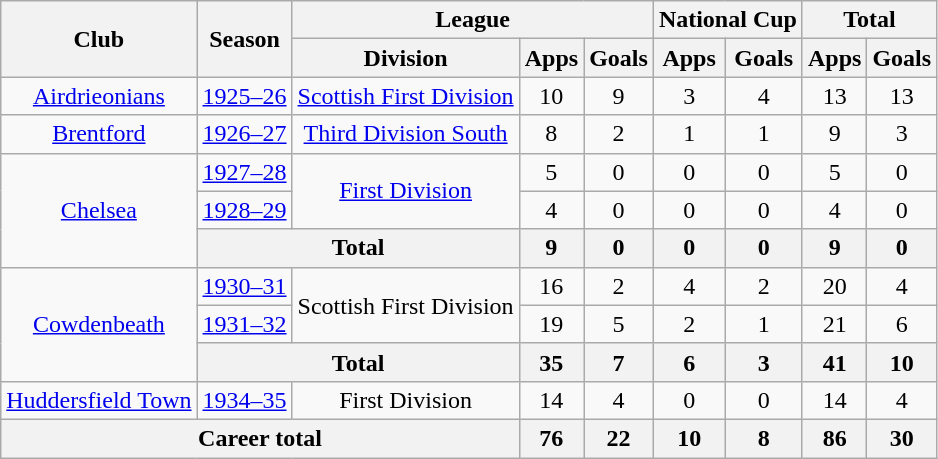<table class="wikitable" style="text-align: center;">
<tr>
<th rowspan="2">Club</th>
<th rowspan="2">Season</th>
<th colspan="3">League</th>
<th colspan="2">National Cup</th>
<th colspan="2">Total</th>
</tr>
<tr>
<th>Division</th>
<th>Apps</th>
<th>Goals</th>
<th>Apps</th>
<th>Goals</th>
<th>Apps</th>
<th>Goals</th>
</tr>
<tr>
<td><a href='#'>Airdrieonians</a></td>
<td><a href='#'>1925–26</a></td>
<td><a href='#'>Scottish First Division</a></td>
<td>10</td>
<td>9</td>
<td>3</td>
<td>4</td>
<td>13</td>
<td>13</td>
</tr>
<tr>
<td><a href='#'>Brentford</a></td>
<td><a href='#'>1926–27</a></td>
<td><a href='#'>Third Division South</a></td>
<td>8</td>
<td>2</td>
<td>1</td>
<td>1</td>
<td>9</td>
<td>3</td>
</tr>
<tr>
<td rowspan="3"><a href='#'>Chelsea</a></td>
<td><a href='#'>1927–28</a></td>
<td rowspan="2"><a href='#'>First Division</a></td>
<td>5</td>
<td>0</td>
<td>0</td>
<td>0</td>
<td>5</td>
<td>0</td>
</tr>
<tr>
<td><a href='#'>1928–29</a></td>
<td>4</td>
<td>0</td>
<td>0</td>
<td>0</td>
<td>4</td>
<td>0</td>
</tr>
<tr>
<th colspan="2">Total</th>
<th>9</th>
<th>0</th>
<th>0</th>
<th>0</th>
<th>9</th>
<th>0</th>
</tr>
<tr>
<td rowspan="3"><a href='#'>Cowdenbeath</a></td>
<td><a href='#'>1930–31</a></td>
<td rowspan="2">Scottish First Division</td>
<td>16</td>
<td>2</td>
<td>4</td>
<td>2</td>
<td>20</td>
<td>4</td>
</tr>
<tr>
<td><a href='#'>1931–32</a></td>
<td>19</td>
<td>5</td>
<td>2</td>
<td>1</td>
<td>21</td>
<td>6</td>
</tr>
<tr>
<th colspan="2">Total</th>
<th>35</th>
<th>7</th>
<th>6</th>
<th>3</th>
<th>41</th>
<th>10</th>
</tr>
<tr>
<td><a href='#'>Huddersfield Town</a></td>
<td><a href='#'>1934–35</a></td>
<td>First Division</td>
<td>14</td>
<td>4</td>
<td>0</td>
<td>0</td>
<td>14</td>
<td>4</td>
</tr>
<tr>
<th colspan="3">Career total</th>
<th>76</th>
<th>22</th>
<th>10</th>
<th>8</th>
<th>86</th>
<th>30</th>
</tr>
</table>
